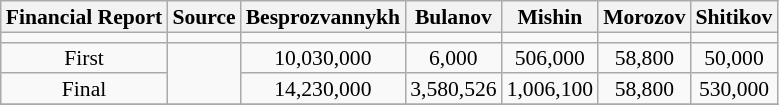<table class="wikitable" style="text-align:center; font-size:90%; line-height:14px">
<tr>
<th>Financial Report</th>
<th>Source</th>
<th>Besprozvannykh</th>
<th>Bulanov</th>
<th>Mishin</th>
<th>Morozov</th>
<th>Shitikov</th>
</tr>
<tr>
<td></td>
<td></td>
<td bgcolor=></td>
<td bgcolor=></td>
<td bgcolor=></td>
<td bgcolor=></td>
<td bgcolor=></td>
</tr>
<tr align=center>
<td>First</td>
<td rowspan=2></td>
<td>10,030,000</td>
<td>6,000</td>
<td>506,000</td>
<td>58,800</td>
<td>50,000</td>
</tr>
<tr>
<td>Final</td>
<td>14,230,000</td>
<td>3,580,526</td>
<td>1,006,100</td>
<td>58,800</td>
<td>530,000</td>
</tr>
<tr>
</tr>
</table>
